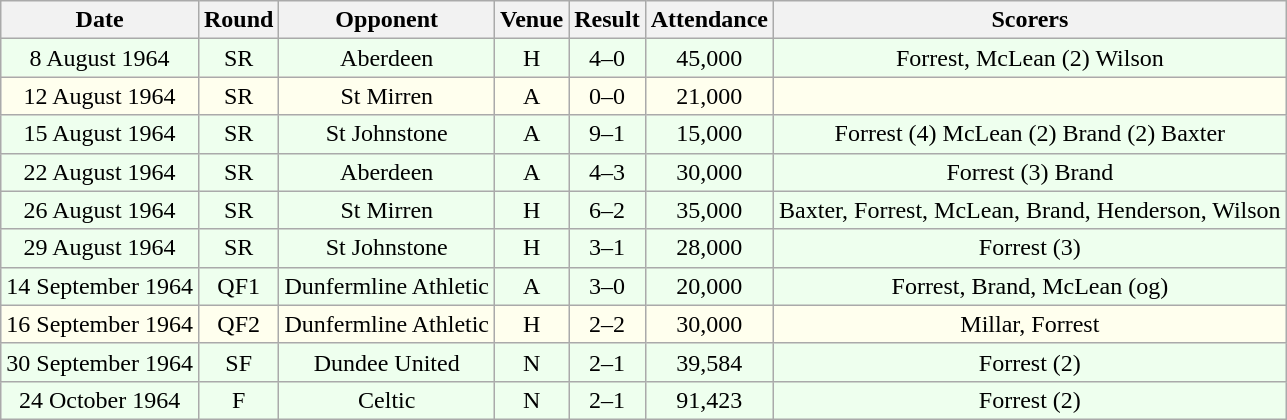<table class="wikitable sortable" style="font-size:100%; text-align:center">
<tr>
<th>Date</th>
<th>Round</th>
<th>Opponent</th>
<th>Venue</th>
<th>Result</th>
<th>Attendance</th>
<th>Scorers</th>
</tr>
<tr bgcolor = "#EEFFEE">
<td>8 August 1964</td>
<td>SR</td>
<td>Aberdeen</td>
<td>H</td>
<td>4–0</td>
<td>45,000</td>
<td>Forrest, McLean (2) Wilson</td>
</tr>
<tr bgcolor = "#FFFFEE">
<td>12 August 1964</td>
<td>SR</td>
<td>St Mirren</td>
<td>A</td>
<td>0–0</td>
<td>21,000</td>
<td></td>
</tr>
<tr bgcolor = "#EEFFEE">
<td>15 August 1964</td>
<td>SR</td>
<td>St Johnstone</td>
<td>A</td>
<td>9–1</td>
<td>15,000</td>
<td>Forrest (4) McLean (2) Brand (2) Baxter</td>
</tr>
<tr bgcolor = "#EEFFEE">
<td>22 August 1964</td>
<td>SR</td>
<td>Aberdeen</td>
<td>A</td>
<td>4–3</td>
<td>30,000</td>
<td>Forrest (3) Brand</td>
</tr>
<tr bgcolor = "#EEFFEE">
<td>26 August 1964</td>
<td>SR</td>
<td>St Mirren</td>
<td>H</td>
<td>6–2</td>
<td>35,000</td>
<td>Baxter, Forrest, McLean, Brand, Henderson, Wilson</td>
</tr>
<tr bgcolor = "#EEFFEE">
<td>29 August 1964</td>
<td>SR</td>
<td>St Johnstone</td>
<td>H</td>
<td>3–1</td>
<td>28,000</td>
<td>Forrest (3)</td>
</tr>
<tr bgcolor = "#EEFFEE">
<td>14 September 1964</td>
<td>QF1</td>
<td>Dunfermline Athletic</td>
<td>A</td>
<td>3–0</td>
<td>20,000</td>
<td>Forrest, Brand, McLean (og)</td>
</tr>
<tr bgcolor = "#FFFFEE">
<td>16 September 1964</td>
<td>QF2</td>
<td>Dunfermline Athletic</td>
<td>H</td>
<td>2–2</td>
<td>30,000</td>
<td>Millar, Forrest</td>
</tr>
<tr bgcolor = "#EEFFEE">
<td>30 September 1964</td>
<td>SF</td>
<td>Dundee United</td>
<td>N</td>
<td>2–1</td>
<td>39,584</td>
<td>Forrest (2)</td>
</tr>
<tr bgcolor = "#EEFFEE">
<td>24 October 1964</td>
<td>F</td>
<td>Celtic</td>
<td>N</td>
<td>2–1</td>
<td>91,423</td>
<td>Forrest (2)</td>
</tr>
</table>
